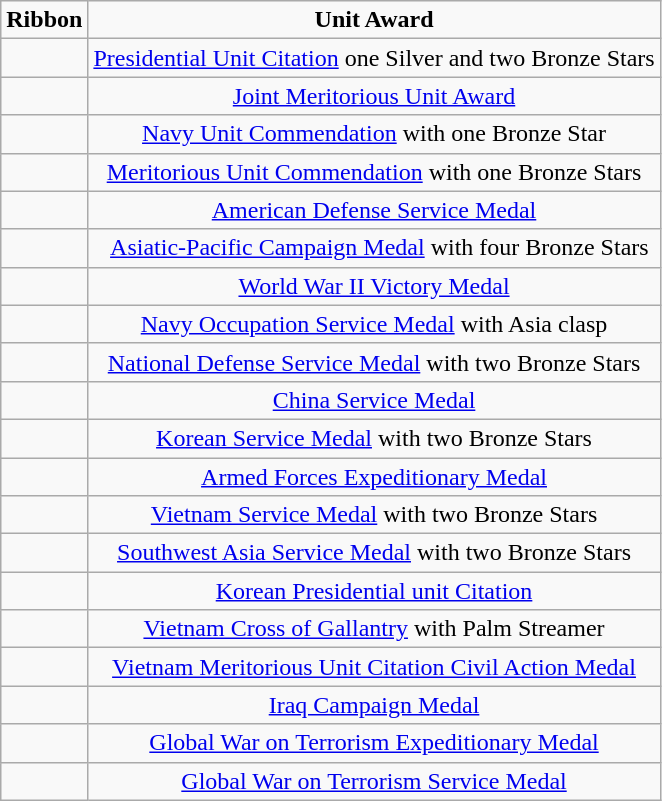<table class="wikitable" style="text-align:center">
<tr>
<td><strong>Ribbon</strong></td>
<td><strong>Unit Award </strong></td>
</tr>
<tr>
<td></td>
<td><a href='#'>Presidential Unit Citation</a> one Silver and two Bronze Stars</td>
</tr>
<tr>
<td></td>
<td><a href='#'>Joint Meritorious Unit Award</a></td>
</tr>
<tr>
<td></td>
<td><a href='#'>Navy Unit Commendation</a> with one Bronze Star</td>
</tr>
<tr>
<td></td>
<td><a href='#'>Meritorious Unit Commendation</a> with one Bronze Stars</td>
</tr>
<tr>
<td></td>
<td><a href='#'>American Defense Service Medal</a></td>
</tr>
<tr>
<td></td>
<td>  <a href='#'>Asiatic-Pacific Campaign Medal</a> with four Bronze Stars</td>
</tr>
<tr>
<td></td>
<td><a href='#'>World War II Victory Medal</a></td>
</tr>
<tr>
<td></td>
<td><a href='#'>Navy Occupation Service Medal</a> with Asia clasp</td>
</tr>
<tr>
<td></td>
<td><a href='#'>National Defense Service Medal</a> with two Bronze Stars</td>
</tr>
<tr>
<td></td>
<td><a href='#'>China Service Medal</a></td>
</tr>
<tr>
<td></td>
<td><a href='#'>Korean Service Medal</a> with two Bronze Stars</td>
</tr>
<tr>
<td></td>
<td><a href='#'>Armed Forces Expeditionary Medal</a></td>
</tr>
<tr>
<td></td>
<td><a href='#'>Vietnam Service Medal</a> with two Bronze Stars</td>
</tr>
<tr>
<td></td>
<td><a href='#'>Southwest Asia Service Medal</a> with two Bronze Stars</td>
</tr>
<tr>
<td></td>
<td><a href='#'>Korean Presidential unit Citation</a></td>
</tr>
<tr>
<td></td>
<td><a href='#'>Vietnam Cross of Gallantry</a> with Palm Streamer</td>
</tr>
<tr>
<td></td>
<td><a href='#'>Vietnam Meritorious Unit Citation Civil Action Medal</a></td>
</tr>
<tr>
<td></td>
<td><a href='#'>Iraq Campaign Medal</a></td>
</tr>
<tr>
<td></td>
<td><a href='#'>Global War on Terrorism Expeditionary Medal</a></td>
</tr>
<tr>
<td></td>
<td><a href='#'>Global War on Terrorism Service Medal</a></td>
</tr>
</table>
